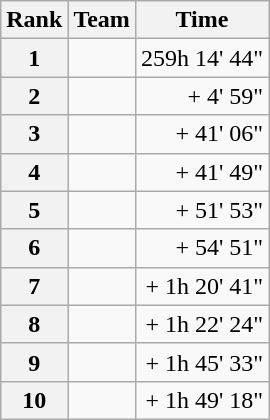<table class="wikitable">
<tr>
<th scope="col">Rank</th>
<th scope="col">Team</th>
<th scope="col">Time</th>
</tr>
<tr>
<th scope="row">1</th>
<td></td>
<td style="text-align:right;">259h 14' 44"</td>
</tr>
<tr>
<th scope="row">2</th>
<td></td>
<td style="text-align:right;">+ 4' 59"</td>
</tr>
<tr>
<th scope="row">3</th>
<td></td>
<td style="text-align:right;">+ 41' 06"</td>
</tr>
<tr>
<th scope="row">4</th>
<td></td>
<td style="text-align:right;">+ 41' 49"</td>
</tr>
<tr>
<th scope="row">5</th>
<td></td>
<td style="text-align:right;">+ 51' 53"</td>
</tr>
<tr>
<th scope="row">6</th>
<td></td>
<td style="text-align:right;">+ 54' 51"</td>
</tr>
<tr>
<th scope="row">7</th>
<td></td>
<td style="text-align:right;">+ 1h 20' 41"</td>
</tr>
<tr>
<th scope="row">8</th>
<td></td>
<td style="text-align:right;">+ 1h 22' 24"</td>
</tr>
<tr>
<th scope="row">9</th>
<td></td>
<td style="text-align:right;">+ 1h 45' 33"</td>
</tr>
<tr>
<th scope="row">10</th>
<td></td>
<td style="text-align:right;">+ 1h 49' 18"</td>
</tr>
</table>
